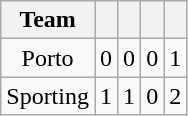<table class=" wikitable" style="text-align:center">
<tr>
<th>Team</th>
<th></th>
<th></th>
<th></th>
<th></th>
</tr>
<tr>
<td>Porto</td>
<td>0</td>
<td>0</td>
<td>0</td>
<td>1</td>
</tr>
<tr>
<td>Sporting</td>
<td>1</td>
<td>1</td>
<td>0</td>
<td>2</td>
</tr>
</table>
